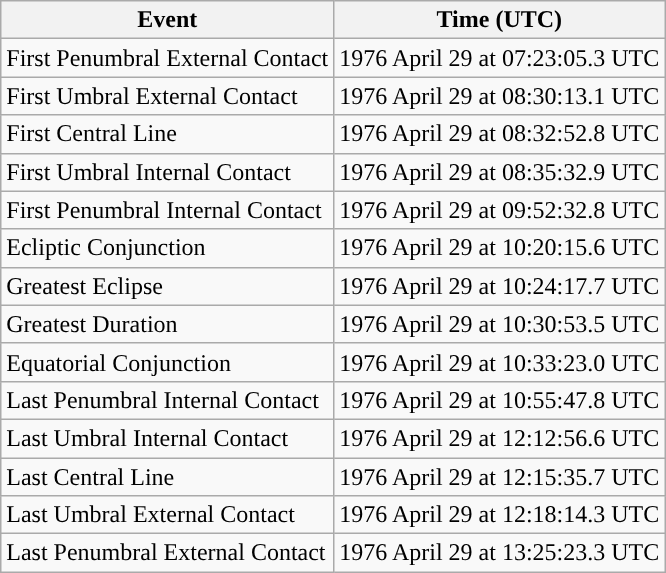<table class="wikitable">
<tr>
<th>Event</th>
<th>Time (UTC)</th>
</tr>
<tr>
<td>First Penumbral External Contact</td>
<td>1976 April 29 at 07:23:05.3 UTC</td>
</tr>
<tr>
<td>First Umbral External Contact</td>
<td>1976 April 29 at 08:30:13.1 UTC</td>
</tr>
<tr>
<td>First Central Line</td>
<td>1976 April 29 at 08:32:52.8 UTC</td>
</tr>
<tr>
<td>First Umbral Internal Contact</td>
<td>1976 April 29 at 08:35:32.9 UTC</td>
</tr>
<tr>
<td>First Penumbral Internal Contact</td>
<td>1976 April 29 at 09:52:32.8 UTC</td>
</tr>
<tr>
<td>Ecliptic Conjunction</td>
<td>1976 April 29 at 10:20:15.6 UTC</td>
</tr>
<tr>
<td>Greatest Eclipse</td>
<td>1976 April 29 at 10:24:17.7 UTC</td>
</tr>
<tr>
<td>Greatest Duration</td>
<td>1976 April 29 at 10:30:53.5 UTC</td>
</tr>
<tr>
<td>Equatorial Conjunction</td>
<td>1976 April 29 at 10:33:23.0 UTC</td>
</tr>
<tr>
<td>Last Penumbral Internal Contact</td>
<td>1976 April 29 at 10:55:47.8 UTC</td>
</tr>
<tr>
<td>Last Umbral Internal Contact</td>
<td>1976 April 29 at 12:12:56.6 UTC</td>
</tr>
<tr>
<td>Last Central Line</td>
<td>1976 April 29 at 12:15:35.7 UTC</td>
</tr>
<tr>
<td>Last Umbral External Contact</td>
<td>1976 April 29 at 12:18:14.3 UTC</td>
</tr>
<tr>
<td>Last Penumbral External Contact</td>
<td>1976 April 29 at 13:25:23.3 UTC</td>
</tr>
</table>
